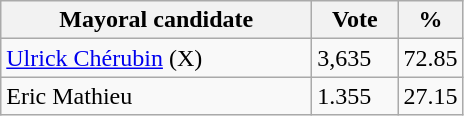<table class="wikitable">
<tr>
<th bgcolor="#DDDDFF" width="200px">Mayoral candidate</th>
<th bgcolor="#DDDDFF" width="50px">Vote</th>
<th bgcolor="#DDDDFF" width="30px">%</th>
</tr>
<tr>
<td><a href='#'>Ulrick Chérubin</a> (X)</td>
<td>3,635</td>
<td>72.85</td>
</tr>
<tr>
<td>Eric Mathieu</td>
<td>1.355</td>
<td>27.15</td>
</tr>
</table>
